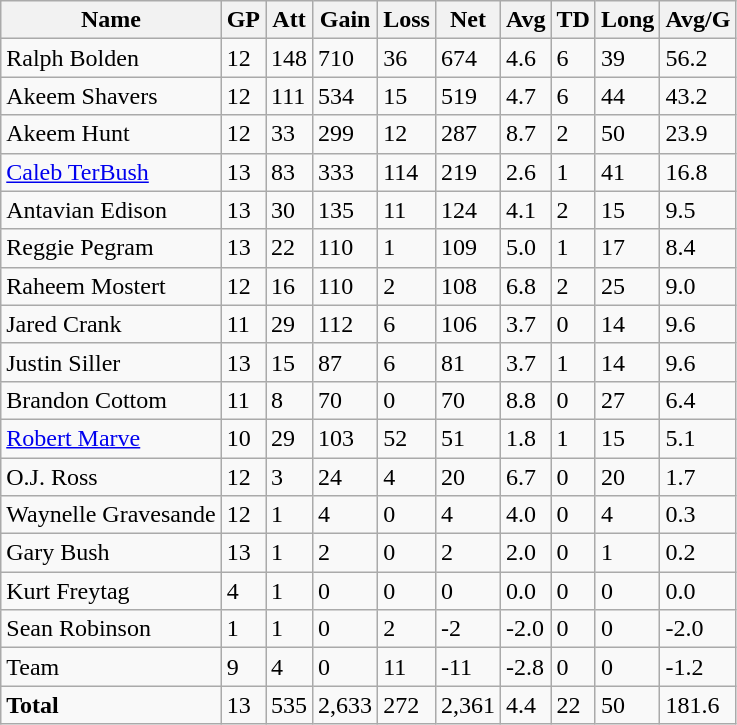<table class="wikitable" style="white-space:nowrap;">
<tr>
<th>Name</th>
<th>GP</th>
<th>Att</th>
<th>Gain</th>
<th>Loss</th>
<th>Net</th>
<th>Avg</th>
<th>TD</th>
<th>Long</th>
<th>Avg/G</th>
</tr>
<tr>
<td>Ralph Bolden</td>
<td>12</td>
<td>148</td>
<td>710</td>
<td>36</td>
<td>674</td>
<td>4.6</td>
<td>6</td>
<td>39</td>
<td>56.2</td>
</tr>
<tr>
<td>Akeem Shavers</td>
<td>12</td>
<td>111</td>
<td>534</td>
<td>15</td>
<td>519</td>
<td>4.7</td>
<td>6</td>
<td>44</td>
<td>43.2</td>
</tr>
<tr>
<td>Akeem Hunt</td>
<td>12</td>
<td>33</td>
<td>299</td>
<td>12</td>
<td>287</td>
<td>8.7</td>
<td>2</td>
<td>50</td>
<td>23.9</td>
</tr>
<tr>
<td><a href='#'>Caleb TerBush</a></td>
<td>13</td>
<td>83</td>
<td>333</td>
<td>114</td>
<td>219</td>
<td>2.6</td>
<td>1</td>
<td>41</td>
<td>16.8</td>
</tr>
<tr>
<td>Antavian Edison</td>
<td>13</td>
<td>30</td>
<td>135</td>
<td>11</td>
<td>124</td>
<td>4.1</td>
<td>2</td>
<td>15</td>
<td>9.5</td>
</tr>
<tr>
<td>Reggie Pegram</td>
<td>13</td>
<td>22</td>
<td>110</td>
<td>1</td>
<td>109</td>
<td>5.0</td>
<td>1</td>
<td>17</td>
<td>8.4</td>
</tr>
<tr>
<td>Raheem Mostert</td>
<td>12</td>
<td>16</td>
<td>110</td>
<td>2</td>
<td>108</td>
<td>6.8</td>
<td>2</td>
<td>25</td>
<td>9.0</td>
</tr>
<tr>
<td>Jared Crank</td>
<td>11</td>
<td>29</td>
<td>112</td>
<td>6</td>
<td>106</td>
<td>3.7</td>
<td>0</td>
<td>14</td>
<td>9.6</td>
</tr>
<tr>
<td>Justin Siller</td>
<td>13</td>
<td>15</td>
<td>87</td>
<td>6</td>
<td>81</td>
<td>3.7</td>
<td>1</td>
<td>14</td>
<td>9.6</td>
</tr>
<tr>
<td>Brandon Cottom</td>
<td>11</td>
<td>8</td>
<td>70</td>
<td>0</td>
<td>70</td>
<td>8.8</td>
<td>0</td>
<td>27</td>
<td>6.4</td>
</tr>
<tr>
<td><a href='#'>Robert Marve</a></td>
<td>10</td>
<td>29</td>
<td>103</td>
<td>52</td>
<td>51</td>
<td>1.8</td>
<td>1</td>
<td>15</td>
<td>5.1</td>
</tr>
<tr>
<td>O.J. Ross</td>
<td>12</td>
<td>3</td>
<td>24</td>
<td>4</td>
<td>20</td>
<td>6.7</td>
<td>0</td>
<td>20</td>
<td>1.7</td>
</tr>
<tr>
<td>Waynelle Gravesande</td>
<td>12</td>
<td>1</td>
<td>4</td>
<td>0</td>
<td>4</td>
<td>4.0</td>
<td>0</td>
<td>4</td>
<td>0.3</td>
</tr>
<tr>
<td>Gary Bush</td>
<td>13</td>
<td>1</td>
<td>2</td>
<td>0</td>
<td>2</td>
<td>2.0</td>
<td>0</td>
<td>1</td>
<td>0.2</td>
</tr>
<tr>
<td>Kurt Freytag</td>
<td>4</td>
<td>1</td>
<td>0</td>
<td>0</td>
<td>0</td>
<td>0.0</td>
<td>0</td>
<td>0</td>
<td>0.0</td>
</tr>
<tr>
<td>Sean Robinson</td>
<td>1</td>
<td>1</td>
<td>0</td>
<td>2</td>
<td>-2</td>
<td>-2.0</td>
<td>0</td>
<td>0</td>
<td>-2.0</td>
</tr>
<tr>
<td>Team</td>
<td>9</td>
<td>4</td>
<td>0</td>
<td>11</td>
<td>-11</td>
<td>-2.8</td>
<td>0</td>
<td>0</td>
<td>-1.2</td>
</tr>
<tr>
<td><strong>Total</strong></td>
<td>13</td>
<td>535</td>
<td>2,633</td>
<td>272</td>
<td>2,361</td>
<td>4.4</td>
<td>22</td>
<td>50</td>
<td>181.6</td>
</tr>
</table>
